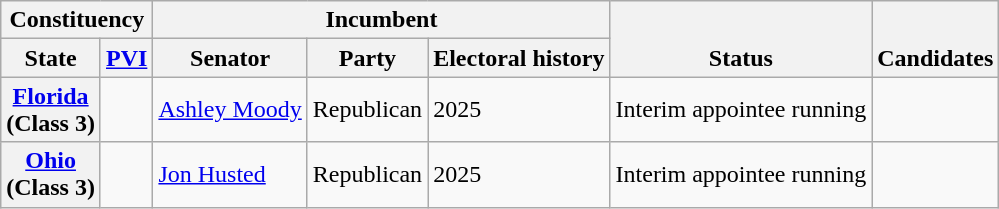<table class="wikitable sortable">
<tr valign=bottom>
<th colspan=2>Constituency</th>
<th colspan=3>Incumbent</th>
<th rowspan=2>Status</th>
<th rowspan=2 class="unsortable">Candidates</th>
</tr>
<tr>
<th>State</th>
<th><a href='#'>PVI</a></th>
<th>Senator</th>
<th>Party</th>
<th>Electoral history</th>
</tr>
<tr>
<th><a href='#'>Florida</a><br>(Class 3)</th>
<td></td>
<td><a href='#'>Ashley Moody</a></td>
<td>Republican</td>
<td>2025 </td>
<td data-sort-value=0>Interim appointee running</td>
<td nowrap></td>
</tr>
<tr>
<th><a href='#'>Ohio</a><br>(Class 3)</th>
<td></td>
<td><a href='#'>Jon Husted</a></td>
<td>Republican</td>
<td>2025 </td>
<td data-sort-value=0>Interim appointee running</td>
<td nowrap></td>
</tr>
</table>
